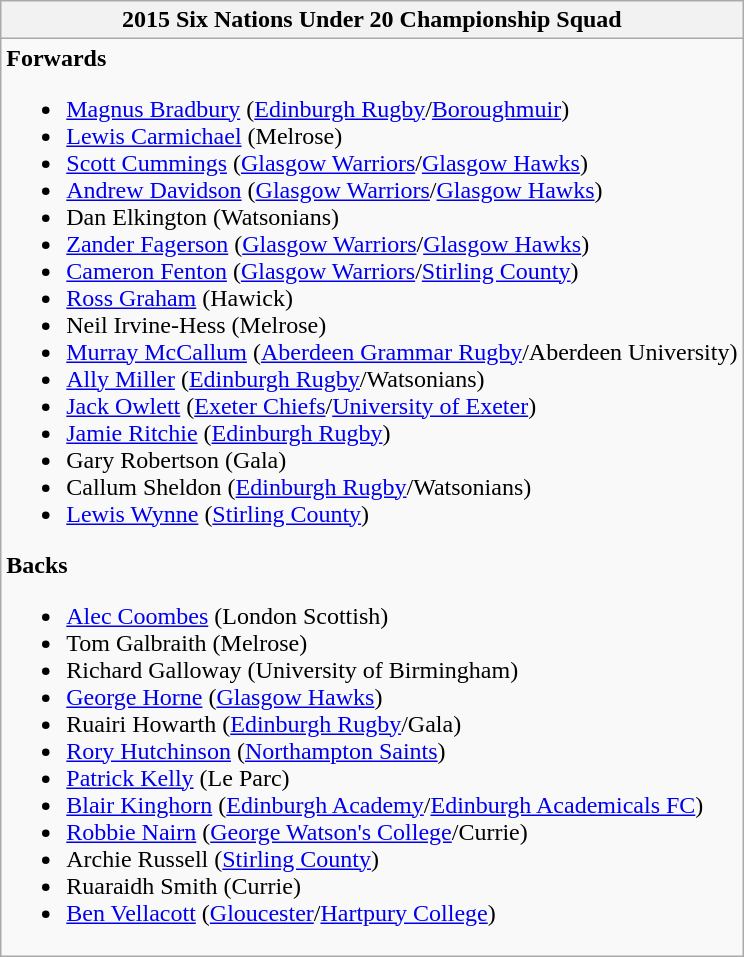<table class="wikitable collapsible collapsed">
<tr>
<th>2015 Six Nations Under 20 Championship Squad</th>
</tr>
<tr>
<td><strong>Forwards</strong><br><ul><li><a href='#'>Magnus Bradbury</a> (<a href='#'>Edinburgh Rugby</a>/<a href='#'>Boroughmuir</a>)</li><li><a href='#'>Lewis Carmichael</a> (Melrose)</li><li><a href='#'>Scott Cummings</a> (<a href='#'>Glasgow Warriors</a>/<a href='#'>Glasgow Hawks</a>)</li><li><a href='#'>Andrew Davidson</a> (<a href='#'>Glasgow Warriors</a>/<a href='#'>Glasgow Hawks</a>)</li><li>Dan Elkington (Watsonians)</li><li><a href='#'>Zander Fagerson</a> (<a href='#'>Glasgow Warriors</a>/<a href='#'>Glasgow Hawks</a>)</li><li><a href='#'>Cameron Fenton</a> (<a href='#'>Glasgow Warriors</a>/<a href='#'>Stirling County</a>)</li><li><a href='#'>Ross Graham</a> (Hawick)</li><li>Neil Irvine-Hess (Melrose)</li><li><a href='#'>Murray McCallum</a> (<a href='#'>Aberdeen Grammar Rugby</a>/Aberdeen University)</li><li><a href='#'>Ally Miller</a> (<a href='#'>Edinburgh Rugby</a>/Watsonians)</li><li><a href='#'>Jack Owlett</a> (<a href='#'>Exeter Chiefs</a>/<a href='#'>University of Exeter</a>)</li><li><a href='#'>Jamie Ritchie</a> (<a href='#'>Edinburgh Rugby</a>)</li><li>Gary Robertson (Gala)</li><li>Callum Sheldon (<a href='#'>Edinburgh Rugby</a>/Watsonians)</li><li><a href='#'>Lewis Wynne</a> (<a href='#'>Stirling County</a>)</li></ul><strong>Backs</strong><ul><li><a href='#'>Alec Coombes</a> (London Scottish)</li><li>Tom Galbraith (Melrose)</li><li>Richard Galloway (University of Birmingham)</li><li><a href='#'>George Horne</a> (<a href='#'>Glasgow Hawks</a>)</li><li>Ruairi Howarth (<a href='#'>Edinburgh Rugby</a>/Gala)</li><li><a href='#'>Rory Hutchinson</a> (<a href='#'>Northampton Saints</a>)</li><li><a href='#'>Patrick Kelly</a> (Le Parc)</li><li><a href='#'>Blair Kinghorn</a> (<a href='#'>Edinburgh Academy</a>/<a href='#'>Edinburgh Academicals FC</a>)</li><li><a href='#'>Robbie Nairn</a> (<a href='#'>George Watson's College</a>/Currie)</li><li>Archie Russell (<a href='#'>Stirling County</a>)</li><li>Ruaraidh Smith (Currie)</li><li><a href='#'>Ben Vellacott</a> (<a href='#'>Gloucester</a>/<a href='#'>Hartpury College</a>)</li></ul></td>
</tr>
</table>
